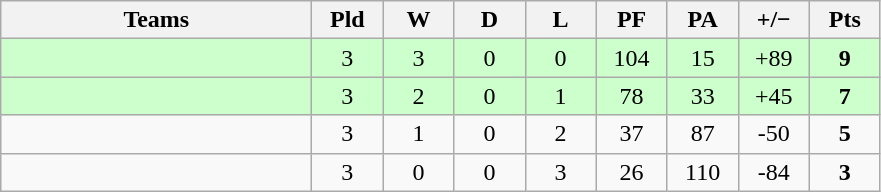<table class="wikitable" style="text-align: center;">
<tr>
<th width="200">Teams</th>
<th width="40">Pld</th>
<th width="40">W</th>
<th width="40">D</th>
<th width="40">L</th>
<th width="40">PF</th>
<th width="40">PA</th>
<th width="40">+/−</th>
<th width="40">Pts</th>
</tr>
<tr style="background:#cfc; width:20px;">
<td align=left></td>
<td>3</td>
<td>3</td>
<td>0</td>
<td>0</td>
<td>104</td>
<td>15</td>
<td>+89</td>
<td><strong>9</strong></td>
</tr>
<tr style="background:#cfc; width:20px;">
<td align=left></td>
<td>3</td>
<td>2</td>
<td>0</td>
<td>1</td>
<td>78</td>
<td>33</td>
<td>+45</td>
<td><strong>7</strong></td>
</tr>
<tr>
<td align=left></td>
<td>3</td>
<td>1</td>
<td>0</td>
<td>2</td>
<td>37</td>
<td>87</td>
<td>-50</td>
<td><strong>5</strong></td>
</tr>
<tr>
<td align=left></td>
<td>3</td>
<td>0</td>
<td>0</td>
<td>3</td>
<td>26</td>
<td>110</td>
<td>-84</td>
<td><strong>3</strong></td>
</tr>
</table>
